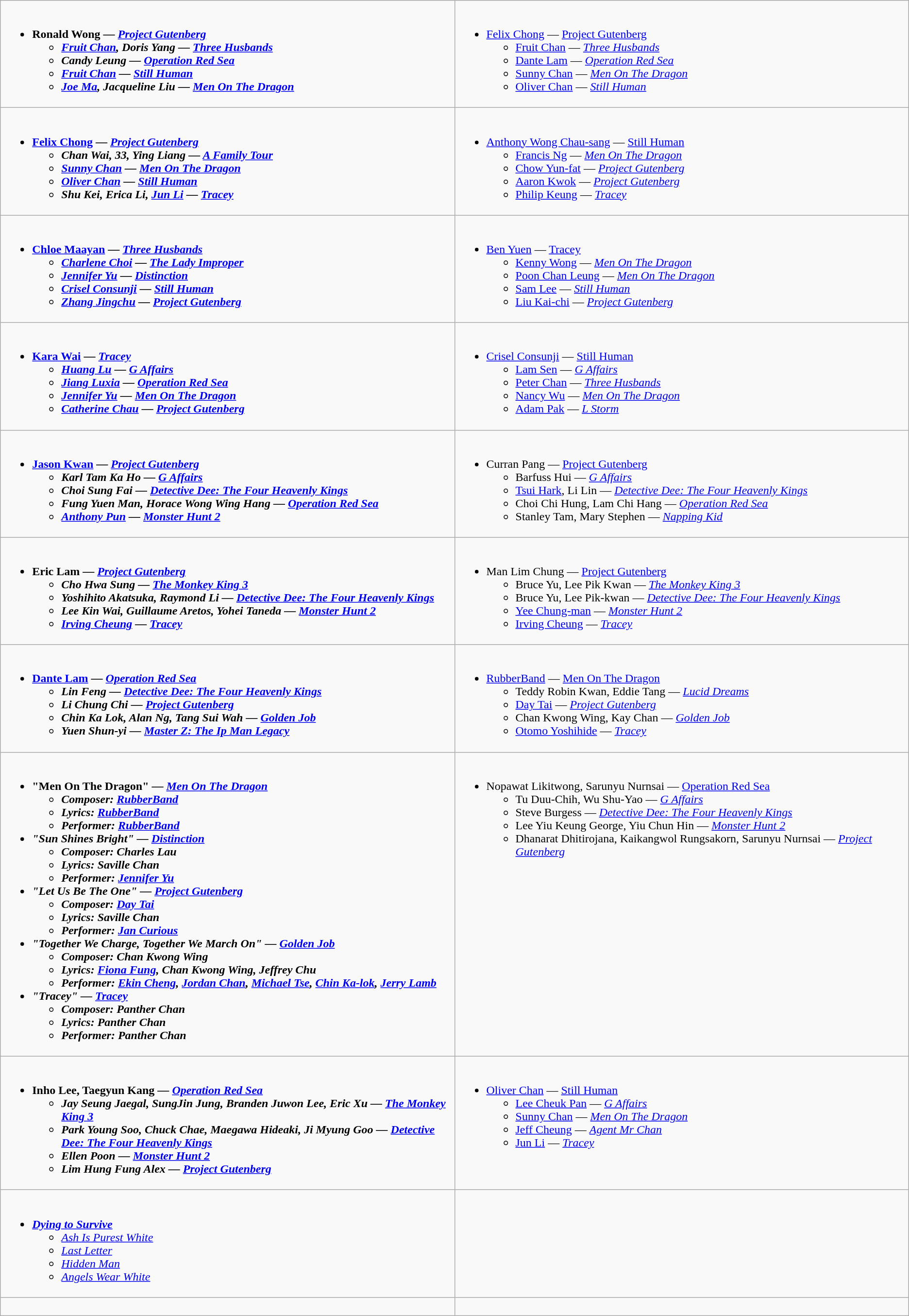<table class=wikitable>
<tr>
<td valign="top" width="50%"><br><ul><li><strong>Ronald Wong — <em><a href='#'>Project Gutenberg</a><strong><em> <ul><li><a href='#'>Fruit Chan</a>, Doris Yang  — </em><a href='#'>Three Husbands</a><em></li><li>Candy Leung — </em><a href='#'>Operation Red Sea</a><em></li><li><a href='#'>Fruit Chan</a>  — </em><a href='#'>Still Human</a><em></li><li><a href='#'>Joe Ma</a>, Jacqueline Liu   — </em><a href='#'>Men On The Dragon</a><em></li></ul></li></ul></td>
<td valign="top" width="50%"><br><ul><li></strong><a href='#'>Felix Chong</a> — </em><a href='#'>Project Gutenberg</a></em></strong> <ul><li><a href='#'>Fruit Chan</a> — <em><a href='#'>Three Husbands</a></em></li><li><a href='#'>Dante Lam</a> — <em><a href='#'>Operation Red Sea</a></em></li><li><a href='#'>Sunny Chan</a> — <em><a href='#'>Men On The Dragon</a></em></li><li><a href='#'>Oliver Chan</a> — <em><a href='#'>Still Human</a></em></li></ul></li></ul></td>
</tr>
<tr>
<td valign="top" width="50%"><br><ul><li><strong><a href='#'>Felix Chong</a> — <em><a href='#'>Project Gutenberg</a><strong><em> <ul><li>Chan Wai, 33, Ying Liang — </em><a href='#'>A Family Tour</a><em></li><li><a href='#'>Sunny Chan</a> — </em><a href='#'>Men On The Dragon</a><em></li><li><a href='#'>Oliver Chan</a> — </em><a href='#'>Still Human</a><em></li><li>Shu Kei, Erica Li, <a href='#'>Jun Li</a> — </em><a href='#'>Tracey</a><em></li></ul></li></ul></td>
<td valign="top" width="50%"><br><ul><li></strong><a href='#'>Anthony Wong Chau-sang</a> — </em><a href='#'>Still Human</a></em></strong> <ul><li><a href='#'>Francis Ng</a> — <em><a href='#'>Men On The Dragon</a></em></li><li><a href='#'>Chow Yun-fat</a> — <em><a href='#'>Project Gutenberg</a></em></li><li><a href='#'>Aaron Kwok</a> — <em><a href='#'>Project Gutenberg</a></em></li><li><a href='#'>Philip Keung</a> — <em><a href='#'>Tracey</a></em></li></ul></li></ul></td>
</tr>
<tr>
<td valign="top" width="50%"><br><ul><li><strong><a href='#'>Chloe Maayan</a> — <em><a href='#'>Three Husbands</a><strong><em> <ul><li><a href='#'>Charlene Choi</a> — </em><a href='#'>The Lady Improper</a><em></li><li><a href='#'>Jennifer Yu</a> — </em><a href='#'>Distinction</a><em></li><li><a href='#'>Crisel Consunji</a> — </em><a href='#'>Still Human</a><em></li><li><a href='#'>Zhang Jingchu</a> — </em><a href='#'>Project Gutenberg</a><em></li></ul></li></ul></td>
<td valign="top" width="50%"><br><ul><li></strong><a href='#'>Ben Yuen</a> — </em><a href='#'>Tracey</a></em></strong> <ul><li><a href='#'>Kenny Wong</a> — <em><a href='#'>Men On The Dragon</a></em></li><li><a href='#'>Poon Chan Leung</a> — <em><a href='#'>Men On The Dragon</a></em></li><li><a href='#'>Sam Lee</a> — <em><a href='#'>Still Human</a></em></li><li><a href='#'>Liu Kai-chi</a> — <em><a href='#'>Project Gutenberg</a></em></li></ul></li></ul></td>
</tr>
<tr>
<td valign="top" width="50%"><br><ul><li><strong><a href='#'>Kara Wai</a> — <em><a href='#'>Tracey</a><strong><em> <ul><li><a href='#'>Huang Lu</a> — </em><a href='#'>G Affairs</a><em></li><li><a href='#'>Jiang Luxia</a> — </em><a href='#'>Operation Red Sea</a><em></li><li><a href='#'>Jennifer Yu</a> — </em><a href='#'>Men On The Dragon</a><em></li><li><a href='#'>Catherine Chau</a> — </em><a href='#'>Project Gutenberg</a><em></li></ul></li></ul></td>
<td valign="top" width="50%"><br><ul><li></strong><a href='#'>Crisel Consunji</a> — </em><a href='#'>Still Human</a></em></strong> <ul><li><a href='#'>Lam Sen</a> — <em><a href='#'>G Affairs</a></em></li><li><a href='#'>Peter Chan</a> — <em><a href='#'>Three Husbands</a></em></li><li><a href='#'>Nancy Wu</a> — <em><a href='#'>Men On The Dragon</a></em></li><li><a href='#'>Adam Pak</a> — <em><a href='#'>L Storm</a></em></li></ul></li></ul></td>
</tr>
<tr>
<td valign="top" width="50%"><br><ul><li><strong><a href='#'>Jason Kwan</a> —  <em><a href='#'>Project Gutenberg</a><strong><em> <ul><li>Karl Tam Ka Ho — </em><a href='#'>G Affairs</a><em></li><li>Choi Sung Fai — </em><a href='#'>Detective Dee: The Four Heavenly Kings</a><em></li><li>Fung Yuen Man, Horace Wong Wing Hang  — </em><a href='#'>Operation Red Sea</a><em></li><li><a href='#'>Anthony Pun</a> —  </em><a href='#'>Monster Hunt 2</a><em></li></ul></li></ul></td>
<td valign="top" width="50%"><br><ul><li></strong>Curran Pang — </em><a href='#'>Project Gutenberg</a></em></strong> <ul><li>Barfuss Hui — <em><a href='#'>G Affairs</a></em></li><li><a href='#'>Tsui Hark</a>, Li Lin — <em><a href='#'>Detective Dee: The Four Heavenly Kings</a></em></li><li>Choi Chi Hung, Lam Chi Hang — <em><a href='#'>Operation Red Sea</a></em></li><li>Stanley Tam, Mary Stephen — <em><a href='#'>Napping Kid</a></em></li></ul></li></ul></td>
</tr>
<tr>
<td valign="top" width="50%"><br><ul><li><strong>Eric Lam — <em><a href='#'>Project Gutenberg</a><strong><em> <ul><li>Cho Hwa Sung — </em><a href='#'>The Monkey King 3</a><em></li><li>Yoshihito Akatsuka, Raymond Li  — </em><a href='#'>Detective Dee: The Four Heavenly Kings</a><em></li><li>Lee Kin Wai, Guillaume Aretos, Yohei Taneda — </em><a href='#'>Monster Hunt 2</a><em></li><li><a href='#'>Irving Cheung</a> — </em><a href='#'>Tracey</a><em></li></ul></li></ul></td>
<td valign="top" width="50%"><br><ul><li></strong>Man Lim Chung — </em><a href='#'>Project Gutenberg</a></em></strong> <ul><li>Bruce Yu, Lee Pik Kwan — <em><a href='#'>The Monkey King 3</a></em></li><li>Bruce Yu, Lee Pik-kwan — <em><a href='#'>Detective Dee: The Four Heavenly Kings</a></em></li><li><a href='#'>Yee Chung-man</a> — <em><a href='#'>Monster Hunt 2</a></em></li><li><a href='#'>Irving Cheung</a> — <em><a href='#'>Tracey</a></em></li></ul></li></ul></td>
</tr>
<tr>
<td valign="top" width="50%"><br><ul><li><strong><a href='#'>Dante Lam</a> — <em><a href='#'>Operation Red Sea</a><strong><em> <ul><li>Lin Feng —  </em><a href='#'>Detective Dee: The Four Heavenly Kings</a><em></li><li>Li Chung Chi — </em><a href='#'>Project Gutenberg</a><em></li><li>Chin Ka Lok, Alan Ng, Tang Sui Wah — </em><a href='#'>Golden Job</a><em></li><li>Yuen Shun-yi — </em><a href='#'>Master Z: The Ip Man Legacy</a><em></li></ul></li></ul></td>
<td valign="top" width="50%"><br><ul><li></strong><a href='#'>RubberBand</a> — </em><a href='#'>Men On The Dragon</a></em></strong> <ul><li>Teddy Robin Kwan, Eddie Tang   — <em><a href='#'>Lucid Dreams</a></em></li><li><a href='#'>Day Tai</a> — <em><a href='#'>Project Gutenberg</a></em></li><li>Chan Kwong Wing, Kay Chan — <em><a href='#'>Golden Job</a></em></li><li><a href='#'>Otomo Yoshihide</a> — <em><a href='#'>Tracey</a></em></li></ul></li></ul></td>
</tr>
<tr>
<td valign="top" width="50%"><br><ul><li><strong>"Men On The Dragon" — <em><a href='#'>Men On The Dragon</a><strong><em> <ul><li></strong>Composer: <a href='#'>RubberBand</a><strong></li><li></strong>Lyrics: <a href='#'>RubberBand</a><strong></li><li></strong>Performer: <a href='#'>RubberBand</a><strong></li></ul></li><li>"Sun Shines Bright" — </em><a href='#'>Distinction</a><em><ul><li>Composer: Charles Lau</li><li>Lyrics: Saville Chan</li><li>Performer: <a href='#'>Jennifer Yu</a></li></ul></li><li>"Let Us Be The One" — </em><a href='#'>Project Gutenberg</a><em><ul><li>Composer: <a href='#'>Day Tai</a></li><li>Lyrics: Saville Chan</li><li>Performer: <a href='#'>Jan Curious</a></li></ul></li><li>"Together We Charge, Together We March On" — </em><a href='#'>Golden Job</a><em><ul><li>Composer: Chan Kwong Wing</li><li>Lyrics: <a href='#'>Fiona Fung</a>, Chan Kwong Wing, Jeffrey Chu</li><li>Performer: <a href='#'>Ekin Cheng</a>, <a href='#'>Jordan Chan</a>, <a href='#'>Michael Tse</a>, <a href='#'>Chin Ka-lok</a>, <a href='#'>Jerry Lamb</a></li></ul></li><li>"Tracey" — </em><a href='#'>Tracey</a><em><ul><li>Composer: Panther Chan</li><li>Lyrics: Panther Chan</li><li>Performer: Panther Chan</li></ul></li></ul></td>
<td valign="top" width="50%"><br><ul><li></strong>Nopawat Likitwong, Sarunyu Nurnsai — </em><a href='#'>Operation Red Sea</a></em></strong> <ul><li>Tu Duu-Chih, Wu Shu-Yao — <em><a href='#'>G Affairs</a></em></li><li>Steve Burgess  — <em><a href='#'>Detective Dee: The Four Heavenly Kings</a></em></li><li>Lee Yiu Keung George, Yiu Chun Hin  — <em><a href='#'>Monster Hunt 2</a></em></li><li>Dhanarat Dhitirojana, Kaikangwol Rungsakorn, Sarunyu Nurnsai — <em><a href='#'>Project Gutenberg</a></em></li></ul></li></ul></td>
</tr>
<tr>
<td valign="top" width="50%"><br><ul><li><strong>Inho Lee, Taegyun Kang  — <em><a href='#'>Operation Red Sea</a><strong><em> <ul><li>Jay Seung Jaegal, SungJin Jung, Branden Juwon Lee, Eric Xu  — </em><a href='#'>The Monkey King 3</a><em></li><li>Park Young Soo, Chuck Chae, Maegawa Hideaki, Ji Myung Goo — </em><a href='#'>Detective Dee: The Four Heavenly Kings</a><em></li><li>Ellen Poon — </em><a href='#'>Monster Hunt 2</a><em></li><li>Lim Hung Fung Alex  — </em><a href='#'>Project Gutenberg</a><em></li></ul></li></ul></td>
<td valign="top" width="50%"><br><ul><li></strong><a href='#'>Oliver Chan</a> — </em><a href='#'>Still Human</a></em></strong> <ul><li><a href='#'>Lee Cheuk Pan</a> — <em><a href='#'>G Affairs</a></em></li><li><a href='#'>Sunny Chan</a> — <em><a href='#'>Men On The Dragon</a></em></li><li><a href='#'>Jeff Cheung</a> — <em><a href='#'>Agent Mr Chan</a></em></li><li><a href='#'>Jun Li</a> — <em><a href='#'>Tracey</a></em></li></ul></li></ul></td>
</tr>
<tr>
<td valign="top" width="50%"><br><ul><li><strong><em><a href='#'>Dying to Survive</a></em></strong>  <ul><li><em><a href='#'>Ash Is Purest White</a></em> </li><li><em><a href='#'>Last Letter</a></em> </li><li><em><a href='#'>Hidden Man</a></em> </li><li><em><a href='#'>Angels Wear White</a></em> </li></ul></li></ul></td>
<td valign="top" width="50%"><br>
</td>
</tr>
<tr>
<td valign="top" width="20%"><br>
</td>
</tr>
</table>
